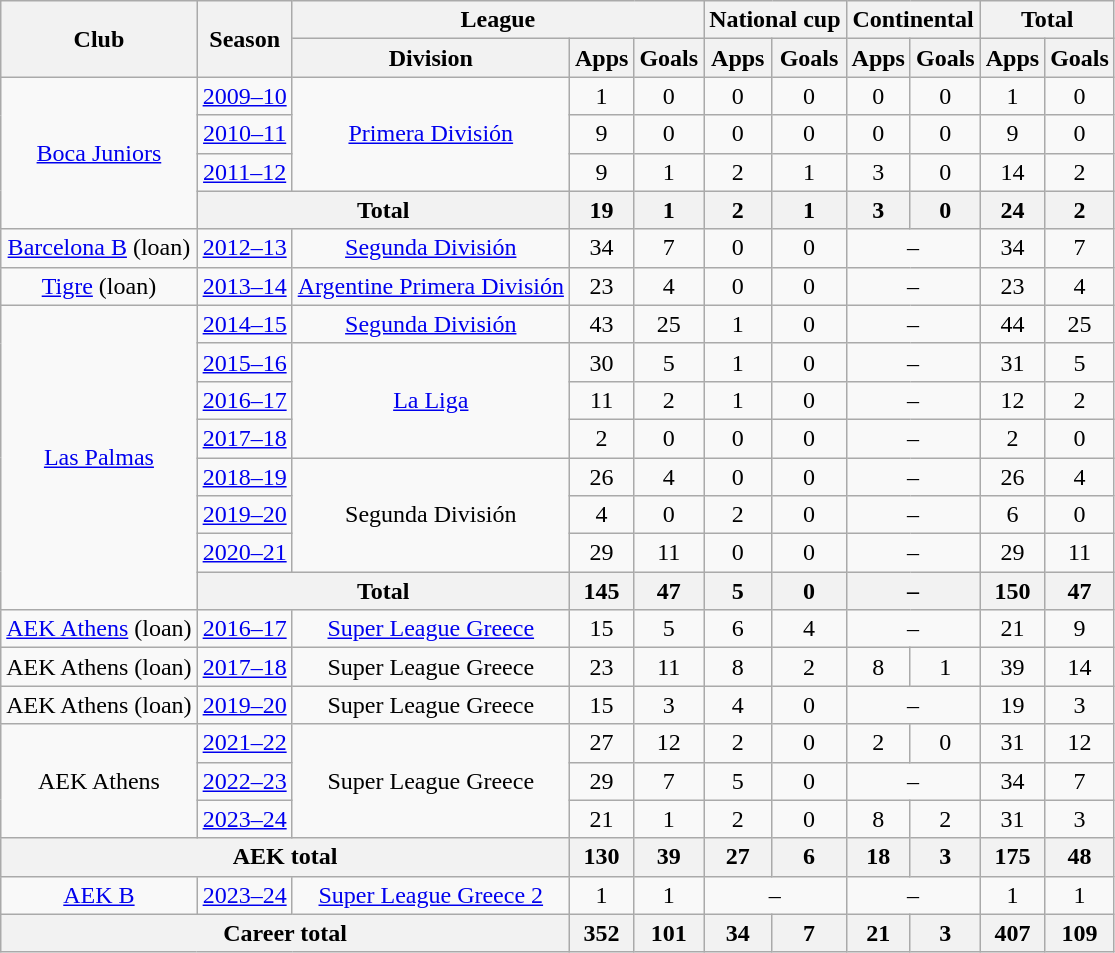<table class=wikitable style=text-align:center>
<tr>
<th rowspan=2>Club</th>
<th rowspan=2>Season</th>
<th colspan=3>League</th>
<th colspan=2>National cup</th>
<th colspan=2>Continental</th>
<th colspan=2>Total</th>
</tr>
<tr>
<th>Division</th>
<th>Apps</th>
<th>Goals</th>
<th>Apps</th>
<th>Goals</th>
<th>Apps</th>
<th>Goals</th>
<th>Apps</th>
<th>Goals</th>
</tr>
<tr>
<td rowspan="4"><a href='#'>Boca Juniors</a></td>
<td><a href='#'>2009–10</a></td>
<td rowspan="3"><a href='#'>Primera División</a></td>
<td>1</td>
<td>0</td>
<td>0</td>
<td>0</td>
<td>0</td>
<td>0</td>
<td>1</td>
<td>0</td>
</tr>
<tr>
<td><a href='#'>2010–11</a></td>
<td>9</td>
<td>0</td>
<td>0</td>
<td>0</td>
<td>0</td>
<td>0</td>
<td>9</td>
<td>0</td>
</tr>
<tr>
<td><a href='#'>2011–12</a></td>
<td>9</td>
<td>1</td>
<td>2</td>
<td>1</td>
<td>3</td>
<td>0</td>
<td>14</td>
<td>2</td>
</tr>
<tr>
<th colspan=2>Total</th>
<th>19</th>
<th>1</th>
<th>2</th>
<th>1</th>
<th>3</th>
<th>0</th>
<th>24</th>
<th>2</th>
</tr>
<tr>
<td><a href='#'>Barcelona B</a> (loan)</td>
<td><a href='#'>2012–13</a></td>
<td><a href='#'>Segunda División</a></td>
<td>34</td>
<td>7</td>
<td>0</td>
<td>0</td>
<td colspan="2">–</td>
<td>34</td>
<td>7</td>
</tr>
<tr>
<td><a href='#'>Tigre</a> (loan)</td>
<td><a href='#'>2013–14</a></td>
<td><a href='#'>Argentine Primera División</a></td>
<td>23</td>
<td>4</td>
<td>0</td>
<td>0</td>
<td colspan="2">–</td>
<td>23</td>
<td>4</td>
</tr>
<tr>
<td rowspan="8"><a href='#'>Las Palmas</a></td>
<td><a href='#'>2014–15</a></td>
<td><a href='#'>Segunda División</a></td>
<td>43</td>
<td>25</td>
<td>1</td>
<td>0</td>
<td colspan="2">–</td>
<td>44</td>
<td>25</td>
</tr>
<tr>
<td><a href='#'>2015–16</a></td>
<td rowspan="3"><a href='#'>La Liga</a></td>
<td>30</td>
<td>5</td>
<td>1</td>
<td>0</td>
<td colspan="2">–</td>
<td>31</td>
<td>5</td>
</tr>
<tr>
<td><a href='#'>2016–17</a></td>
<td>11</td>
<td>2</td>
<td>1</td>
<td>0</td>
<td colspan="2">–</td>
<td>12</td>
<td>2</td>
</tr>
<tr>
<td><a href='#'>2017–18</a></td>
<td>2</td>
<td>0</td>
<td>0</td>
<td>0</td>
<td colspan="2">–</td>
<td>2</td>
<td>0</td>
</tr>
<tr>
<td><a href='#'>2018–19</a></td>
<td rowspan="3">Segunda División</td>
<td>26</td>
<td>4</td>
<td>0</td>
<td>0</td>
<td colspan="2">–</td>
<td>26</td>
<td>4</td>
</tr>
<tr>
<td><a href='#'>2019–20</a></td>
<td>4</td>
<td>0</td>
<td>2</td>
<td>0</td>
<td colspan="2">–</td>
<td>6</td>
<td>0</td>
</tr>
<tr>
<td><a href='#'>2020–21</a></td>
<td>29</td>
<td>11</td>
<td>0</td>
<td>0</td>
<td colspan="2">–</td>
<td>29</td>
<td>11</td>
</tr>
<tr>
<th colspan=2>Total</th>
<th>145</th>
<th>47</th>
<th>5</th>
<th>0</th>
<th colspan="2">–</th>
<th>150</th>
<th>47</th>
</tr>
<tr>
<td><a href='#'>AEK Athens</a> (loan)</td>
<td><a href='#'>2016–17</a></td>
<td><a href='#'>Super League Greece</a></td>
<td>15</td>
<td>5</td>
<td>6</td>
<td>4</td>
<td colspan="2">–</td>
<td>21</td>
<td>9</td>
</tr>
<tr>
<td>AEK Athens (loan)</td>
<td><a href='#'>2017–18</a></td>
<td>Super League Greece</td>
<td>23</td>
<td>11</td>
<td>8</td>
<td>2</td>
<td>8</td>
<td>1</td>
<td>39</td>
<td>14</td>
</tr>
<tr>
<td>AEK Athens (loan)</td>
<td><a href='#'>2019–20</a></td>
<td>Super League Greece</td>
<td>15</td>
<td>3</td>
<td>4</td>
<td>0</td>
<td colspan="2">–</td>
<td>19</td>
<td>3</td>
</tr>
<tr>
<td rowspan="3">AEK Athens</td>
<td><a href='#'>2021–22</a></td>
<td rowspan="3">Super League Greece</td>
<td>27</td>
<td>12</td>
<td>2</td>
<td>0</td>
<td>2</td>
<td>0</td>
<td>31</td>
<td>12</td>
</tr>
<tr>
<td><a href='#'>2022–23</a></td>
<td>29</td>
<td>7</td>
<td>5</td>
<td>0</td>
<td colspan="2">–</td>
<td>34</td>
<td>7</td>
</tr>
<tr>
<td><a href='#'>2023–24</a></td>
<td>21</td>
<td>1</td>
<td>2</td>
<td>0</td>
<td>8</td>
<td>2</td>
<td>31</td>
<td>3</td>
</tr>
<tr>
<th colspan=3>AEK total</th>
<th>130</th>
<th>39</th>
<th>27</th>
<th>6</th>
<th>18</th>
<th>3</th>
<th>175</th>
<th>48</th>
</tr>
<tr>
<td><a href='#'>AEK B</a></td>
<td><a href='#'>2023–24</a></td>
<td><a href='#'>Super League Greece 2</a></td>
<td>1</td>
<td>1</td>
<td colspan="2">–</td>
<td colspan="2">–</td>
<td>1</td>
<td>1</td>
</tr>
<tr>
<th colspan=3>Career total</th>
<th>352</th>
<th>101</th>
<th>34</th>
<th>7</th>
<th>21</th>
<th>3</th>
<th>407</th>
<th>109</th>
</tr>
</table>
